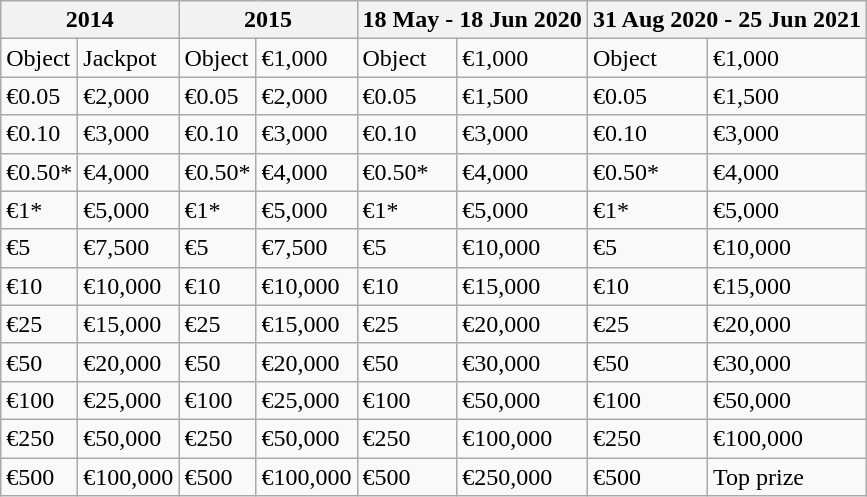<table class="wikitable">
<tr>
<th colspan="2">2014</th>
<th colspan="2">2015</th>
<th colspan="2">18 May - 18 Jun 2020</th>
<th colspan="2">31 Aug 2020 - 25 Jun 2021</th>
</tr>
<tr>
<td>Object</td>
<td>Jackpot</td>
<td>Object</td>
<td>€1,000</td>
<td>Object</td>
<td>€1,000</td>
<td>Object</td>
<td>€1,000</td>
</tr>
<tr>
<td>€0.05</td>
<td>€2,000</td>
<td>€0.05</td>
<td>€2,000</td>
<td>€0.05</td>
<td>€1,500</td>
<td>€0.05</td>
<td>€1,500</td>
</tr>
<tr>
<td>€0.10</td>
<td>€3,000</td>
<td>€0.10</td>
<td>€3,000</td>
<td>€0.10</td>
<td>€3,000</td>
<td>€0.10</td>
<td>€3,000</td>
</tr>
<tr>
<td>€0.50*</td>
<td>€4,000</td>
<td>€0.50*</td>
<td>€4,000</td>
<td>€0.50*</td>
<td>€4,000</td>
<td>€0.50*</td>
<td>€4,000</td>
</tr>
<tr>
<td>€1*</td>
<td>€5,000</td>
<td>€1*</td>
<td>€5,000</td>
<td>€1*</td>
<td>€5,000</td>
<td>€1*</td>
<td>€5,000</td>
</tr>
<tr>
<td>€5</td>
<td>€7,500</td>
<td>€5</td>
<td>€7,500</td>
<td>€5</td>
<td>€10,000</td>
<td>€5</td>
<td>€10,000</td>
</tr>
<tr>
<td>€10</td>
<td>€10,000</td>
<td>€10</td>
<td>€10,000</td>
<td>€10</td>
<td>€15,000</td>
<td>€10</td>
<td>€15,000</td>
</tr>
<tr>
<td>€25</td>
<td>€15,000</td>
<td>€25</td>
<td>€15,000</td>
<td>€25</td>
<td>€20,000</td>
<td>€25</td>
<td>€20,000</td>
</tr>
<tr>
<td>€50</td>
<td>€20,000</td>
<td>€50</td>
<td>€20,000</td>
<td>€50</td>
<td>€30,000</td>
<td>€50</td>
<td>€30,000</td>
</tr>
<tr>
<td>€100</td>
<td>€25,000</td>
<td>€100</td>
<td>€25,000</td>
<td>€100</td>
<td>€50,000</td>
<td>€100</td>
<td>€50,000</td>
</tr>
<tr>
<td>€250</td>
<td>€50,000</td>
<td>€250</td>
<td>€50,000</td>
<td>€250</td>
<td>€100,000</td>
<td>€250</td>
<td>€100,000</td>
</tr>
<tr>
<td>€500</td>
<td>€100,000</td>
<td>€500</td>
<td>€100,000</td>
<td>€500</td>
<td>€250,000</td>
<td>€500</td>
<td>Top prize</td>
</tr>
</table>
